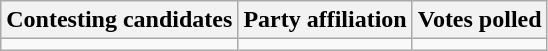<table class="wikitable sortable">
<tr>
<th>Contesting candidates</th>
<th>Party affiliation</th>
<th>Votes polled</th>
</tr>
<tr>
<td></td>
<td></td>
<td></td>
</tr>
</table>
